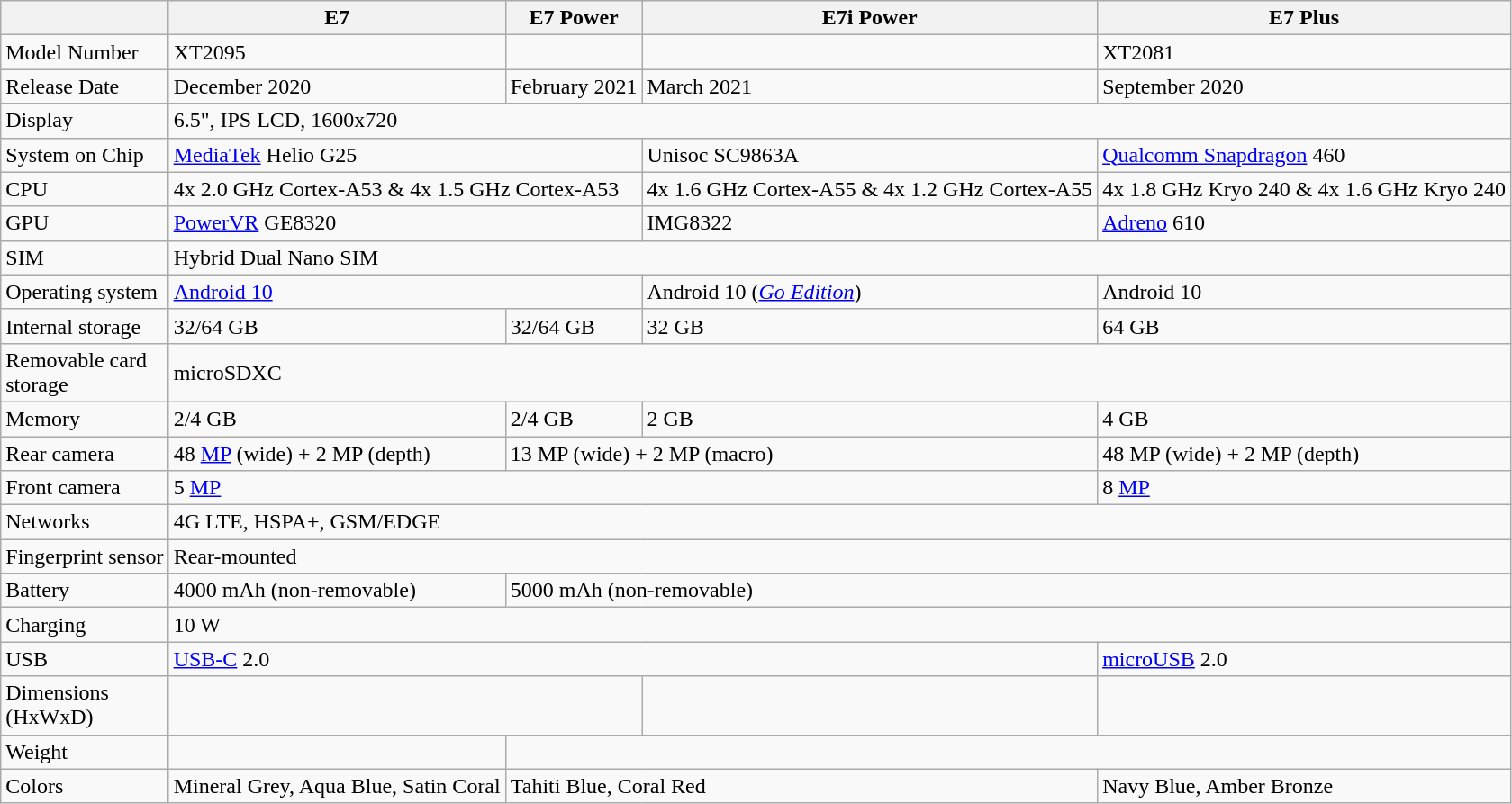<table class="wikitable">
<tr>
<th></th>
<th>E7</th>
<th>E7 Power</th>
<th>E7i Power</th>
<th>E7 Plus</th>
</tr>
<tr>
<td>Model Number</td>
<td>XT2095</td>
<td></td>
<td></td>
<td>XT2081</td>
</tr>
<tr>
<td>Release Date</td>
<td>December 2020</td>
<td>February 2021</td>
<td>March 2021</td>
<td>September 2020</td>
</tr>
<tr>
<td>Display</td>
<td colspan="4">6.5", IPS LCD, 1600x720</td>
</tr>
<tr>
<td>System on Chip</td>
<td colspan="2"><a href='#'>MediaTek</a> Helio G25</td>
<td>Unisoc SC9863A</td>
<td><a href='#'>Qualcomm Snapdragon</a> 460</td>
</tr>
<tr>
<td>CPU</td>
<td colspan="2">4x 2.0 GHz Cortex-A53 & 4x 1.5 GHz Cortex-A53</td>
<td>4x 1.6 GHz Cortex-A55 & 4x 1.2 GHz Cortex-A55</td>
<td>4x 1.8 GHz Kryo 240 & 4x 1.6 GHz Kryo 240</td>
</tr>
<tr>
<td>GPU</td>
<td colspan="2"><a href='#'>PowerVR</a> GE8320</td>
<td>IMG8322</td>
<td><a href='#'>Adreno</a> 610</td>
</tr>
<tr>
<td>SIM</td>
<td colspan="4">Hybrid Dual Nano SIM</td>
</tr>
<tr>
<td>Operating system</td>
<td colspan="2"><a href='#'>Android 10</a></td>
<td>Android 10 (<em><a href='#'>Go Edition</a></em>)</td>
<td>Android 10</td>
</tr>
<tr>
<td>Internal storage</td>
<td>32/64 GB</td>
<td>32/64 GB</td>
<td>32 GB</td>
<td>64 GB</td>
</tr>
<tr>
<td>Removable card<br>storage</td>
<td colspan="4">microSDXC</td>
</tr>
<tr>
<td>Memory</td>
<td>2/4 GB</td>
<td>2/4 GB</td>
<td>2 GB</td>
<td>4 GB</td>
</tr>
<tr>
<td>Rear camera</td>
<td>48 <a href='#'>MP</a> (wide) + 2 MP (depth)</td>
<td colspan="2">13 MP (wide) + 2 MP (macro)</td>
<td>48 MP (wide) + 2 MP (depth)</td>
</tr>
<tr>
<td>Front camera</td>
<td colspan="3">5 <a href='#'>MP</a></td>
<td>8 <a href='#'>MP</a></td>
</tr>
<tr>
<td>Networks</td>
<td colspan="4">4G LTE, HSPA+, GSM/EDGE</td>
</tr>
<tr>
<td>Fingerprint sensor</td>
<td colspan="4">Rear-mounted</td>
</tr>
<tr>
<td>Battery</td>
<td>4000 mAh (non-removable)</td>
<td colspan="3">5000 mAh (non-removable)</td>
</tr>
<tr>
<td>Charging</td>
<td colspan="4">10 W</td>
</tr>
<tr>
<td>USB</td>
<td colspan="3"><a href='#'>USB-C</a> 2.0</td>
<td><a href='#'>microUSB</a> 2.0</td>
</tr>
<tr>
<td>Dimensions<br>(HxWxD)</td>
<td colspan="2"></td>
<td></td>
</tr>
<tr>
<td>Weight</td>
<td></td>
<td colspan="3"></td>
</tr>
<tr>
<td>Colors</td>
<td>Mineral Grey, Aqua Blue, Satin Coral</td>
<td colspan="2">Tahiti Blue, Coral Red</td>
<td>Navy Blue, Amber Bronze</td>
</tr>
</table>
